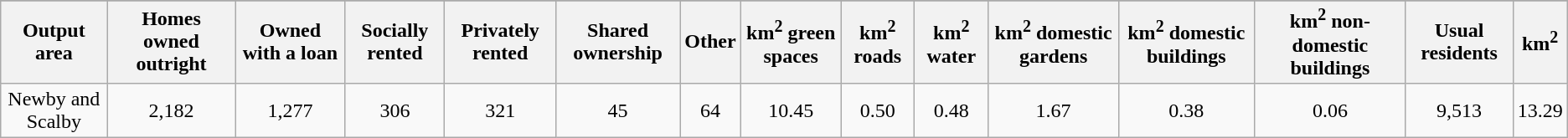<table class="wikitable">
<tr>
</tr>
<tr>
<th>Output area</th>
<th>Homes owned outright</th>
<th>Owned with a loan</th>
<th>Socially rented</th>
<th>Privately rented</th>
<th>Shared ownership</th>
<th>Other</th>
<th>km<sup>2</sup> green spaces</th>
<th>km<sup>2</sup> roads</th>
<th>km<sup>2</sup> water</th>
<th>km<sup>2</sup> domestic gardens</th>
<th>km<sup>2</sup> domestic buildings</th>
<th>km<sup>2</sup> non-domestic buildings</th>
<th>Usual residents</th>
<th>km<sup>2</sup></th>
</tr>
<tr align=center>
<td>Newby and Scalby</td>
<td>2,182</td>
<td>1,277</td>
<td>306</td>
<td>321</td>
<td>45</td>
<td>64</td>
<td>10.45</td>
<td>0.50</td>
<td>0.48</td>
<td>1.67</td>
<td>0.38</td>
<td>0.06</td>
<td>9,513</td>
<td>13.29</td>
</tr>
</table>
